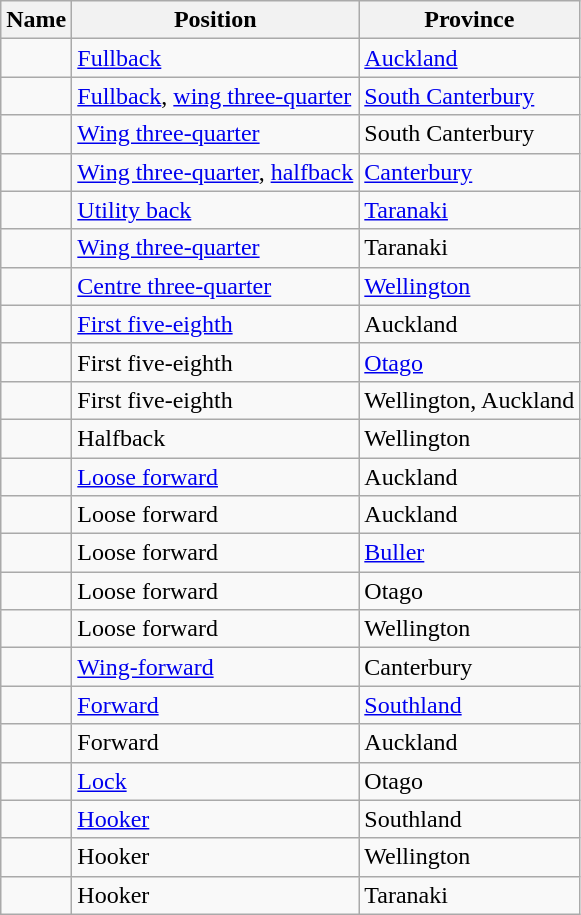<table class="wikitable sortable" style="text-align:left">
<tr>
<th>Name</th>
<th>Position</th>
<th>Province</th>
</tr>
<tr>
<td></td>
<td><a href='#'>Fullback</a></td>
<td><a href='#'>Auckland</a></td>
</tr>
<tr>
<td></td>
<td><a href='#'>Fullback</a>, <a href='#'>wing three-quarter</a></td>
<td><a href='#'>South Canterbury</a></td>
</tr>
<tr>
<td></td>
<td><a href='#'>Wing three-quarter</a></td>
<td>South Canterbury</td>
</tr>
<tr>
<td></td>
<td><a href='#'>Wing three-quarter</a>, <a href='#'>halfback</a></td>
<td><a href='#'>Canterbury</a></td>
</tr>
<tr>
<td></td>
<td><a href='#'>Utility back</a></td>
<td><a href='#'>Taranaki</a></td>
</tr>
<tr>
<td></td>
<td><a href='#'>Wing three-quarter</a></td>
<td>Taranaki</td>
</tr>
<tr>
<td></td>
<td><a href='#'>Centre three-quarter</a></td>
<td><a href='#'>Wellington</a></td>
</tr>
<tr>
<td></td>
<td><a href='#'>First five-eighth</a></td>
<td>Auckland</td>
</tr>
<tr>
<td></td>
<td>First five-eighth</td>
<td><a href='#'>Otago</a></td>
</tr>
<tr>
<td></td>
<td>First five-eighth</td>
<td>Wellington, Auckland</td>
</tr>
<tr>
<td></td>
<td>Halfback</td>
<td>Wellington</td>
</tr>
<tr>
<td></td>
<td><a href='#'>Loose forward</a></td>
<td>Auckland</td>
</tr>
<tr>
<td></td>
<td>Loose forward</td>
<td>Auckland</td>
</tr>
<tr>
<td></td>
<td>Loose forward</td>
<td><a href='#'>Buller</a></td>
</tr>
<tr>
<td></td>
<td>Loose forward</td>
<td>Otago</td>
</tr>
<tr>
<td></td>
<td>Loose forward</td>
<td>Wellington</td>
</tr>
<tr>
<td></td>
<td><a href='#'>Wing-forward</a></td>
<td>Canterbury</td>
</tr>
<tr>
<td></td>
<td><a href='#'>Forward</a></td>
<td><a href='#'>Southland</a></td>
</tr>
<tr>
<td></td>
<td>Forward</td>
<td>Auckland</td>
</tr>
<tr>
<td></td>
<td><a href='#'>Lock</a></td>
<td>Otago</td>
</tr>
<tr>
<td></td>
<td><a href='#'>Hooker</a></td>
<td>Southland</td>
</tr>
<tr>
<td></td>
<td>Hooker</td>
<td>Wellington</td>
</tr>
<tr>
<td></td>
<td>Hooker</td>
<td>Taranaki</td>
</tr>
</table>
